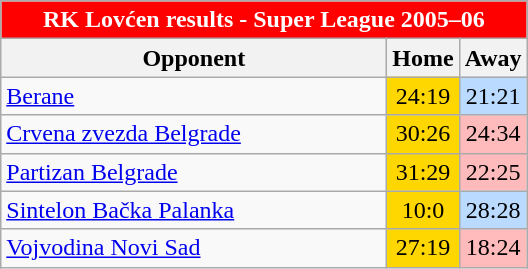<table class="wikitable" style="text-align:center">
<tr>
<th colspan=10 style="background:red;color:white;">RK Lovćen results - Super League 2005–06</th>
</tr>
<tr>
<th width=250>Opponent</th>
<th>Home</th>
<th>Away</th>
</tr>
<tr>
<td align=left><a href='#'>Berane</a></td>
<td style="background:gold">24:19</td>
<td style="background:#badaff">21:21</td>
</tr>
<tr>
<td align=left><a href='#'>Crvena zvezda Belgrade</a></td>
<td style="background:gold">30:26</td>
<td style="background:#ffbbbb;">24:34</td>
</tr>
<tr>
<td align=left><a href='#'>Partizan Belgrade</a></td>
<td style="background:gold">31:29</td>
<td style="background:#ffbbbb;">22:25</td>
</tr>
<tr>
<td align=left><a href='#'>Sintelon Bačka Palanka</a></td>
<td style="background:gold">10:0</td>
<td style="background:#badaff">28:28</td>
</tr>
<tr>
<td align=left><a href='#'>Vojvodina Novi Sad</a></td>
<td style="background:gold">27:19</td>
<td style="background:#ffbbbb;">18:24</td>
</tr>
</table>
